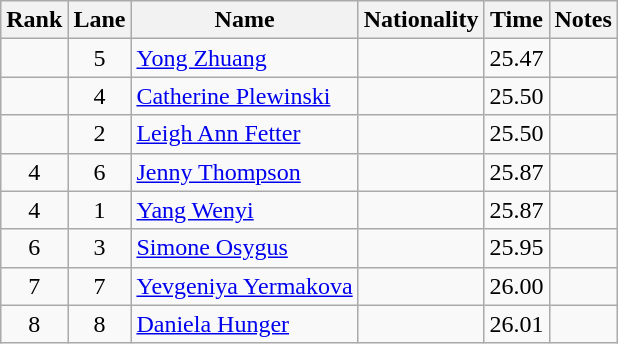<table class="wikitable sortable" style="text-align:center">
<tr>
<th>Rank</th>
<th>Lane</th>
<th>Name</th>
<th>Nationality</th>
<th>Time</th>
<th>Notes</th>
</tr>
<tr>
<td></td>
<td>5</td>
<td align=left><a href='#'>Yong Zhuang</a></td>
<td align=left></td>
<td>25.47</td>
<td></td>
</tr>
<tr>
<td></td>
<td>4</td>
<td align=left><a href='#'>Catherine Plewinski</a></td>
<td align=left></td>
<td>25.50</td>
<td></td>
</tr>
<tr>
<td></td>
<td>2</td>
<td align=left><a href='#'>Leigh Ann Fetter</a></td>
<td align=left></td>
<td>25.50</td>
<td></td>
</tr>
<tr>
<td>4</td>
<td>6</td>
<td align=left><a href='#'>Jenny Thompson</a></td>
<td align=left></td>
<td>25.87</td>
<td></td>
</tr>
<tr>
<td>4</td>
<td>1</td>
<td align=left><a href='#'>Yang Wenyi</a></td>
<td align=left></td>
<td>25.87</td>
<td></td>
</tr>
<tr>
<td>6</td>
<td>3</td>
<td align=left><a href='#'>Simone Osygus</a></td>
<td align=left></td>
<td>25.95</td>
<td></td>
</tr>
<tr>
<td>7</td>
<td>7</td>
<td align=left><a href='#'>Yevgeniya Yermakova</a></td>
<td align=left></td>
<td>26.00</td>
<td></td>
</tr>
<tr>
<td>8</td>
<td>8</td>
<td align=left><a href='#'>Daniela Hunger</a></td>
<td align=left></td>
<td>26.01</td>
<td></td>
</tr>
</table>
